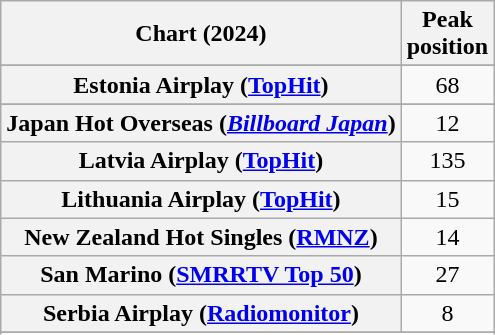<table class="wikitable sortable plainrowheaders" style="text-align:center">
<tr>
<th scope="col">Chart (2024)</th>
<th scope="col">Peak<br>position</th>
</tr>
<tr>
</tr>
<tr>
<th scope="row">Estonia Airplay (<a href='#'>TopHit</a>)</th>
<td>68</td>
</tr>
<tr>
</tr>
<tr>
<th scope="row">Japan Hot Overseas (<em><a href='#'>Billboard Japan</a></em>)</th>
<td>12</td>
</tr>
<tr>
<th scope="row">Latvia Airplay (<a href='#'>TopHit</a>)</th>
<td>135</td>
</tr>
<tr>
<th scope="row">Lithuania Airplay (<a href='#'>TopHit</a>)</th>
<td>15</td>
</tr>
<tr>
<th scope="row">New Zealand Hot Singles (<a href='#'>RMNZ</a>)</th>
<td>14</td>
</tr>
<tr>
<th scope="row">San Marino (<a href='#'>SMRRTV Top 50</a>)</th>
<td>27</td>
</tr>
<tr>
<th scope="row">Serbia Airplay (<a href='#'>Radiomonitor</a>)</th>
<td>8</td>
</tr>
<tr>
</tr>
<tr>
</tr>
</table>
